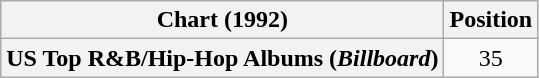<table class="wikitable plainrowheaders" style="text-align:center">
<tr>
<th scope="col">Chart (1992)</th>
<th scope="col">Position</th>
</tr>
<tr>
<th scope="row">US Top R&B/Hip-Hop Albums (<em>Billboard</em>)</th>
<td>35</td>
</tr>
</table>
